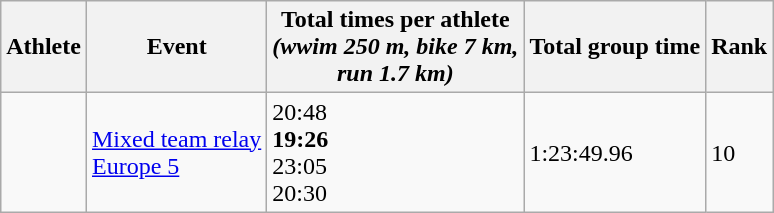<table class="wikitable" border="1">
<tr>
<th>Athlete</th>
<th>Event</th>
<th>Total times per athlete <br> <em>(wwim 250 m, bike 7 km, <br> run 1.7 km)</th>
<th>Total group time</th>
<th>Rank</th>
</tr>
<tr>
<td><br><strong></strong><br><br></td>
<td><a href='#'>Mixed team relay <br> Europe 5</a></td>
<td>20:48<br><strong>19:26</strong><br>23:05<br>20:30</td>
<td>1:23:49.96</td>
<td>10</td>
</tr>
</table>
